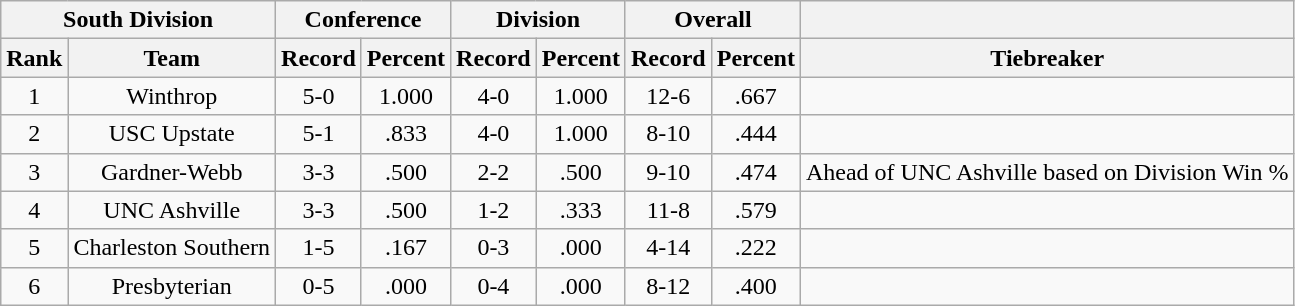<table class="wikitable sortable" style="text-align:center">
<tr>
<th colspan="2">South Division</th>
<th colspan="2">Conference</th>
<th colspan="2">Division</th>
<th colspan="2">Overall</th>
<th></th>
</tr>
<tr>
<th>Rank</th>
<th>Team</th>
<th>Record</th>
<th>Percent</th>
<th>Record</th>
<th>Percent</th>
<th>Record</th>
<th>Percent</th>
<th>Tiebreaker</th>
</tr>
<tr>
<td>1</td>
<td>Winthrop</td>
<td>5-0</td>
<td>1.000</td>
<td>4-0</td>
<td>1.000</td>
<td>12-6</td>
<td>.667</td>
<td></td>
</tr>
<tr>
<td>2</td>
<td>USC Upstate</td>
<td>5-1</td>
<td>.833</td>
<td>4-0</td>
<td>1.000</td>
<td>8-10</td>
<td>.444</td>
<td></td>
</tr>
<tr>
<td>3</td>
<td>Gardner-Webb</td>
<td>3-3</td>
<td>.500</td>
<td>2-2</td>
<td>.500</td>
<td>9-10</td>
<td>.474</td>
<td>Ahead of UNC Ashville based on Division Win %</td>
</tr>
<tr>
<td>4</td>
<td>UNC Ashville</td>
<td>3-3</td>
<td>.500</td>
<td>1-2</td>
<td>.333</td>
<td>11-8</td>
<td>.579</td>
<td></td>
</tr>
<tr>
<td>5</td>
<td>Charleston Southern</td>
<td>1-5</td>
<td>.167</td>
<td>0-3</td>
<td>.000</td>
<td>4-14</td>
<td>.222</td>
<td></td>
</tr>
<tr>
<td>6</td>
<td>Presbyterian</td>
<td>0-5</td>
<td>.000</td>
<td>0-4</td>
<td>.000</td>
<td>8-12</td>
<td>.400</td>
<td></td>
</tr>
</table>
